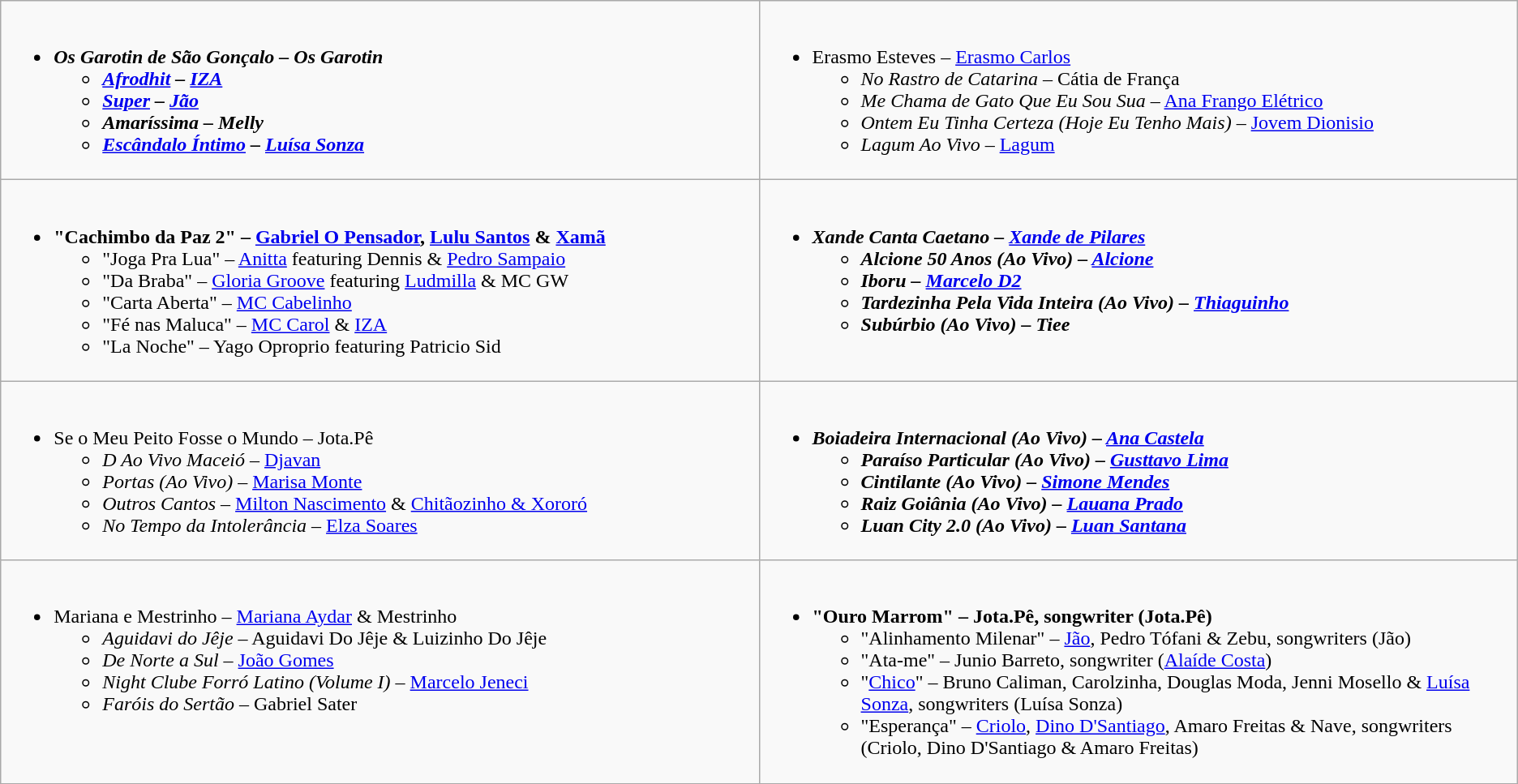<table class="wikitable">
<tr>
<td style="vertical-align:top;" width="50%"><br><ul><li><strong><em>Os Garotin de São Gonçalo<em> – Os Garotin<strong><ul><li></em><a href='#'>Afrodhit</a><em> – <a href='#'>IZA</a></li><li></em><a href='#'>Super</a><em> – <a href='#'>Jão</a></li><li></em>Amaríssima<em> – Melly</li><li></em><a href='#'>Escândalo Íntimo</a><em> – <a href='#'>Luísa Sonza</a></li></ul></li></ul></td>
<td style="vertical-align:top;" width="50%"><br><ul><li></em></strong>Erasmo Esteves</em> – <a href='#'>Erasmo Carlos</a></strong><ul><li><em>No Rastro de Catarina</em> – Cátia de França</li><li><em>Me Chama de Gato Que Eu Sou Sua</em> – <a href='#'>Ana Frango Elétrico</a></li><li><em>Ontem Eu Tinha Certeza (Hoje Eu Tenho Mais)</em> – <a href='#'>Jovem Dionisio</a></li><li><em>Lagum Ao Vivo</em> – <a href='#'>Lagum</a></li></ul></li></ul></td>
</tr>
<tr>
<td style="vertical-align:top;" width="50%"><br><ul><li><strong>"Cachimbo da Paz 2" – <a href='#'>Gabriel O Pensador</a>, <a href='#'>Lulu Santos</a> & <a href='#'>Xamã</a></strong><ul><li>"Joga Pra Lua" – <a href='#'>Anitta</a> featuring Dennis & <a href='#'>Pedro Sampaio</a></li><li>"Da Braba" – <a href='#'>Gloria Groove</a> featuring <a href='#'>Ludmilla</a> & MC GW</li><li>"Carta Aberta" – <a href='#'>MC Cabelinho</a></li><li>"Fé nas Maluca" – <a href='#'>MC Carol</a> & <a href='#'>IZA</a></li><li>"La Noche" – Yago Oproprio featuring Patricio Sid</li></ul></li></ul></td>
<td style="vertical-align:top;" width="50%"><br><ul><li><strong><em>Xande Canta Caetano<em> – <a href='#'>Xande de Pilares</a><strong><ul><li></em>Alcione 50 Anos (Ao Vivo)<em> – <a href='#'>Alcione</a></li><li></em>Iboru<em> – <a href='#'>Marcelo D2</a></li><li></em>Tardezinha Pela Vida Inteira (Ao Vivo)<em> – <a href='#'>Thiaguinho</a></li><li></em>Subúrbio (Ao Vivo)<em> – Tiee</li></ul></li></ul></td>
</tr>
<tr>
<td style="vertical-align:top;" width="50%"><br><ul><li></em></strong>Se o Meu Peito Fosse o Mundo</em> – Jota.Pê</strong><ul><li><em>D Ao Vivo Maceió</em> – <a href='#'>Djavan</a></li><li><em>Portas (Ao Vivo)</em> – <a href='#'>Marisa Monte</a></li><li><em>Outros Cantos</em> – <a href='#'>Milton Nascimento</a> & <a href='#'>Chitãozinho & Xororó</a></li><li><em>No Tempo da Intolerância</em> – <a href='#'>Elza Soares</a></li></ul></li></ul></td>
<td style="vertical-align:top;" width="50%"><br><ul><li><strong><em>Boiadeira Internacional (Ao Vivo)<em> – <a href='#'>Ana Castela</a><strong><ul><li></em>Paraíso Particular (Ao Vivo)<em> – <a href='#'>Gusttavo Lima</a></li><li></em>Cintilante (Ao Vivo)<em> – <a href='#'>Simone Mendes</a></li><li></em>Raiz Goiânia (Ao Vivo)<em> – <a href='#'>Lauana Prado</a></li><li></em>Luan City 2.0 (Ao Vivo)<em> – <a href='#'>Luan Santana</a></li></ul></li></ul></td>
</tr>
<tr>
<td style="vertical-align:top;" width="50%"><br><ul><li></em></strong>Mariana e Mestrinho</em> – <a href='#'>Mariana Aydar</a> & Mestrinho</strong><ul><li><em>Aguidavi do Jêje</em> – Aguidavi Do Jêje & Luizinho Do Jêje</li><li><em>De Norte a Sul</em> – <a href='#'>João Gomes</a></li><li><em>Night Clube Forró Latino (Volume I)</em> – <a href='#'>Marcelo Jeneci</a></li><li><em>Faróis do Sertão</em> – Gabriel Sater</li></ul></li></ul></td>
<td style="vertical-align:top;" width="50%"><br><ul><li><strong>"Ouro Marrom" – Jota.Pê, songwriter (Jota.Pê)</strong><ul><li>"Alinhamento Milenar" – <a href='#'>Jão</a>, Pedro Tófani & Zebu, songwriters (Jão)</li><li>"Ata-me" – Junio Barreto, songwriter (<a href='#'>Alaíde Costa</a>)</li><li>"<a href='#'>Chico</a>" – Bruno Caliman, Carolzinha, Douglas Moda, Jenni Mosello & <a href='#'>Luísa Sonza</a>, songwriters (Luísa Sonza)</li><li>"Esperança" – <a href='#'>Criolo</a>, <a href='#'>Dino D'Santiago</a>, Amaro Freitas & Nave, songwriters (Criolo, Dino D'Santiago & Amaro Freitas)</li></ul></li></ul></td>
</tr>
<tr>
</tr>
</table>
